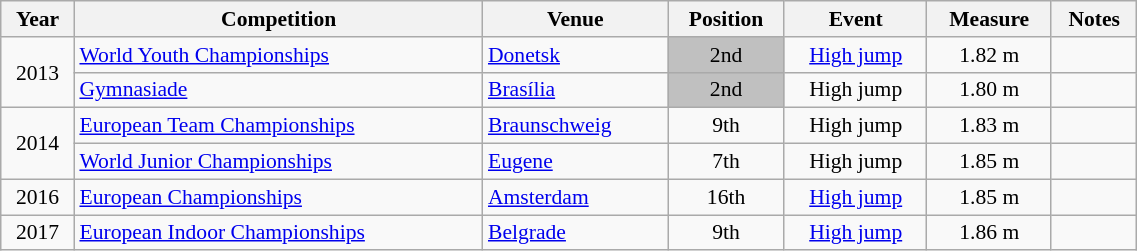<table class="wikitable" width=60% style="font-size:90%; text-align:center;">
<tr>
<th>Year</th>
<th>Competition</th>
<th>Venue</th>
<th>Position</th>
<th>Event</th>
<th>Measure</th>
<th>Notes</th>
</tr>
<tr>
<td rowspan=2>2013</td>
<td align=left><a href='#'>World Youth Championships</a></td>
<td align=left> <a href='#'>Donetsk</a></td>
<td bgcolor=silver>2nd</td>
<td><a href='#'>High jump</a></td>
<td>1.82 m</td>
<td></td>
</tr>
<tr>
<td align=left><a href='#'>Gymnasiade</a></td>
<td align=left> <a href='#'>Brasília</a></td>
<td bgcolor=silver>2nd</td>
<td>High jump</td>
<td>1.80 m</td>
<td></td>
</tr>
<tr>
<td rowspan=2>2014</td>
<td align=left><a href='#'>European Team Championships</a></td>
<td align=left> <a href='#'>Braunschweig</a></td>
<td>9th</td>
<td>High jump</td>
<td>1.83 m</td>
<td></td>
</tr>
<tr>
<td align=left><a href='#'>World Junior Championships</a></td>
<td align=left> <a href='#'>Eugene</a></td>
<td>7th</td>
<td>High jump</td>
<td>1.85 m</td>
<td></td>
</tr>
<tr>
<td>2016</td>
<td align=left><a href='#'>European Championships</a></td>
<td align=left> <a href='#'>Amsterdam</a></td>
<td>16th</td>
<td><a href='#'>High jump</a></td>
<td>1.85 m</td>
<td></td>
</tr>
<tr>
<td>2017</td>
<td align=left><a href='#'>European Indoor Championships</a></td>
<td align=left> <a href='#'>Belgrade</a></td>
<td>9th</td>
<td><a href='#'>High jump</a></td>
<td>1.86 m</td>
<td></td>
</tr>
</table>
